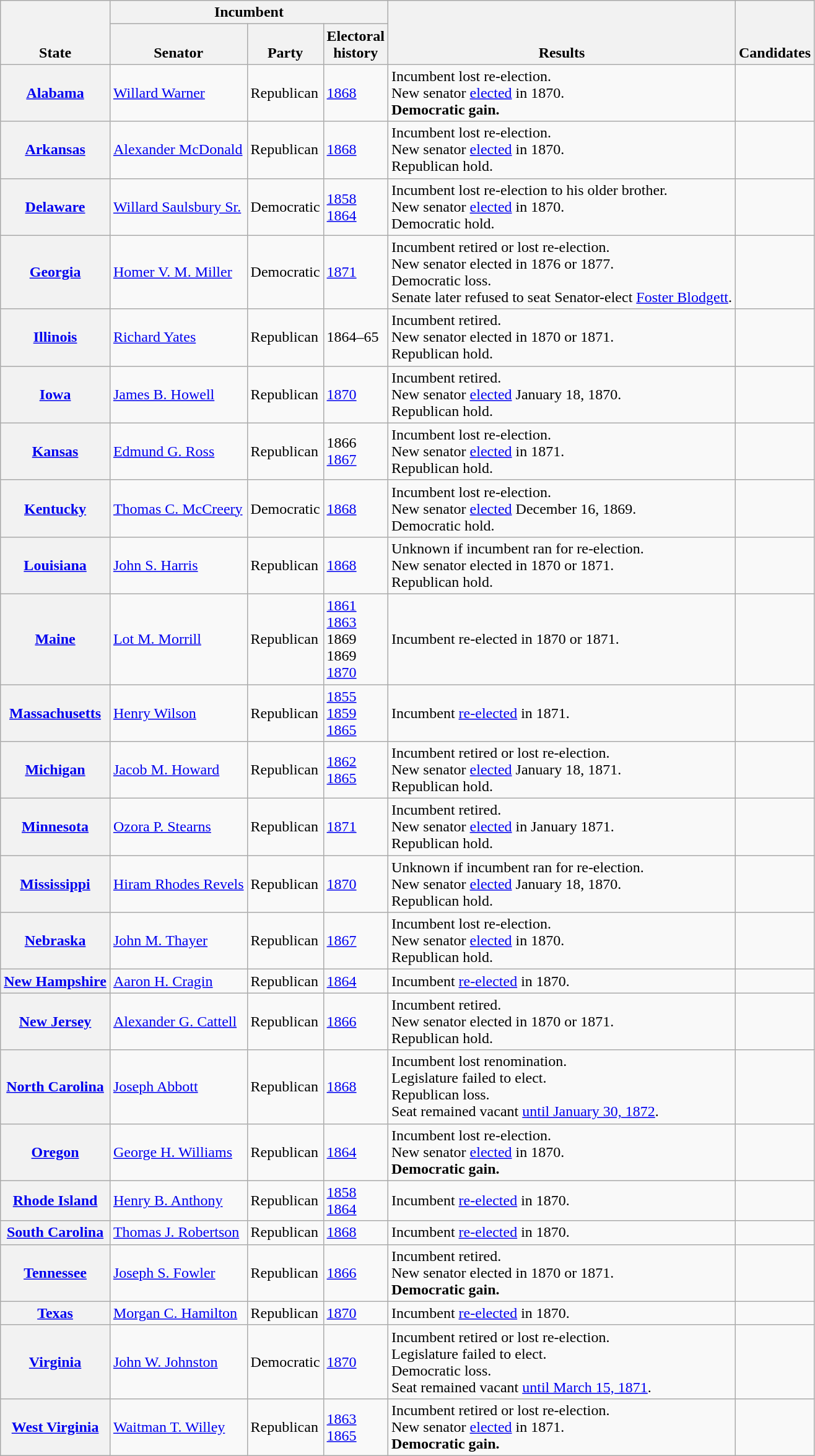<table class=wikitable>
<tr valign=bottom>
<th rowspan=2>State</th>
<th colspan=3>Incumbent</th>
<th rowspan=2>Results</th>
<th rowspan=2>Candidates</th>
</tr>
<tr valign=bottom>
<th>Senator</th>
<th>Party</th>
<th>Electoral<br>history</th>
</tr>
<tr>
<th><a href='#'>Alabama</a></th>
<td><a href='#'>Willard Warner</a></td>
<td>Republican</td>
<td><a href='#'>1868 </a></td>
<td>Incumbent lost re-election.<br>New senator <a href='#'>elected</a> in 1870.<br><strong>Democratic gain.</strong></td>
<td nowrap></td>
</tr>
<tr>
<th><a href='#'>Arkansas</a></th>
<td><a href='#'>Alexander McDonald</a></td>
<td>Republican</td>
<td><a href='#'>1868 </a></td>
<td>Incumbent lost re-election.<br>New senator <a href='#'>elected</a> in 1870.<br>Republican hold.</td>
<td nowrap></td>
</tr>
<tr>
<th><a href='#'>Delaware</a></th>
<td><a href='#'>Willard Saulsbury Sr.</a></td>
<td>Democratic</td>
<td><a href='#'>1858</a><br><a href='#'>1864</a></td>
<td>Incumbent lost re-election to his older brother.<br>New senator <a href='#'>elected</a> in 1870.<br>Democratic hold.</td>
<td nowrap></td>
</tr>
<tr>
<th><a href='#'>Georgia</a></th>
<td><a href='#'>Homer V. M. Miller</a></td>
<td>Democratic</td>
<td><a href='#'>1871 </a></td>
<td>Incumbent retired or lost re-election.<br>New senator elected in 1876 or 1877.<br>Democratic loss.<br>Senate later refused to seat Senator-elect <a href='#'>Foster Blodgett</a>.</td>
<td nowrap></td>
</tr>
<tr>
<th><a href='#'>Illinois</a></th>
<td><a href='#'>Richard Yates</a></td>
<td>Republican</td>
<td>1864–65</td>
<td>Incumbent retired.<br>New senator elected in 1870 or 1871.<br>Republican hold.</td>
<td nowrap></td>
</tr>
<tr>
<th><a href='#'>Iowa</a></th>
<td><a href='#'>James B. Howell</a></td>
<td>Republican</td>
<td><a href='#'>1870 </a></td>
<td>Incumbent retired.<br>New senator <a href='#'>elected</a> January 18, 1870.<br>Republican hold.</td>
<td nowrap></td>
</tr>
<tr>
<th><a href='#'>Kansas</a></th>
<td><a href='#'>Edmund G. Ross</a></td>
<td>Republican</td>
<td>1866 <br><a href='#'>1867 </a></td>
<td>Incumbent lost re-election.<br>New senator <a href='#'>elected</a> in 1871.<br>Republican hold.</td>
<td nowrap></td>
</tr>
<tr>
<th><a href='#'>Kentucky</a></th>
<td><a href='#'>Thomas C. McCreery</a></td>
<td>Democratic</td>
<td><a href='#'>1868 </a></td>
<td>Incumbent lost re-election.<br>New senator <a href='#'>elected</a> December 16, 1869.<br>Democratic hold.</td>
<td nowrap></td>
</tr>
<tr>
<th><a href='#'>Louisiana</a></th>
<td><a href='#'>John S. Harris</a></td>
<td>Republican</td>
<td><a href='#'>1868 </a></td>
<td>Unknown if incumbent ran for re-election.<br>New senator elected in 1870 or 1871.<br>Republican hold.</td>
<td nowrap></td>
</tr>
<tr>
<th><a href='#'>Maine</a></th>
<td><a href='#'>Lot M. Morrill</a></td>
<td>Republican</td>
<td><a href='#'>1861 </a><br><a href='#'>1863</a><br>1869 <br>1869 <br><a href='#'>1870 </a></td>
<td>Incumbent re-elected in 1870 or 1871.</td>
<td nowrap></td>
</tr>
<tr>
<th><a href='#'>Massachusetts</a></th>
<td><a href='#'>Henry Wilson</a></td>
<td>Republican</td>
<td><a href='#'>1855 </a><br><a href='#'>1859</a><br><a href='#'>1865</a></td>
<td>Incumbent <a href='#'>re-elected</a> in 1871.</td>
<td nowrap></td>
</tr>
<tr>
<th><a href='#'>Michigan</a></th>
<td><a href='#'>Jacob M. Howard</a></td>
<td>Republican</td>
<td><a href='#'>1862 </a><br><a href='#'>1865</a></td>
<td>Incumbent retired or lost re-election.<br>New senator <a href='#'>elected</a> January 18, 1871.<br>Republican hold.</td>
<td nowrap></td>
</tr>
<tr>
<th><a href='#'>Minnesota</a></th>
<td><a href='#'>Ozora P. Stearns</a></td>
<td>Republican</td>
<td><a href='#'>1871 </a></td>
<td>Incumbent retired.<br>New senator <a href='#'>elected</a> in January 1871.<br>Republican hold.</td>
<td nowrap></td>
</tr>
<tr>
<th><a href='#'>Mississippi</a></th>
<td><a href='#'>Hiram Rhodes Revels</a></td>
<td>Republican</td>
<td><a href='#'>1870 </a></td>
<td>Unknown if incumbent ran for re-election.<br>New senator <a href='#'>elected</a> January 18, 1870.<br>Republican hold.</td>
<td nowrap></td>
</tr>
<tr>
<th><a href='#'>Nebraska</a></th>
<td><a href='#'>John M. Thayer</a></td>
<td>Republican</td>
<td><a href='#'>1867</a></td>
<td>Incumbent lost re-election.<br>New senator <a href='#'>elected</a> in 1870.<br>Republican hold.</td>
<td nowrap></td>
</tr>
<tr>
<th><a href='#'>New Hampshire</a></th>
<td><a href='#'>Aaron H. Cragin</a></td>
<td>Republican</td>
<td><a href='#'>1864</a></td>
<td>Incumbent <a href='#'>re-elected</a> in 1870.</td>
<td nowrap></td>
</tr>
<tr>
<th><a href='#'>New Jersey</a></th>
<td><a href='#'>Alexander G. Cattell</a></td>
<td>Republican</td>
<td><a href='#'>1866 </a></td>
<td>Incumbent retired.<br>New senator elected in 1870 or 1871.<br>Republican hold.</td>
<td nowrap></td>
</tr>
<tr>
<th><a href='#'>North Carolina</a></th>
<td><a href='#'>Joseph Abbott</a></td>
<td>Republican</td>
<td><a href='#'>1868 </a></td>
<td>Incumbent lost renomination.<br>Legislature failed to elect.<br>Republican loss.<br>Seat remained vacant <a href='#'>until January 30, 1872</a>.</td>
<td></td>
</tr>
<tr>
<th><a href='#'>Oregon</a></th>
<td><a href='#'>George H. Williams</a></td>
<td>Republican</td>
<td><a href='#'>1864</a></td>
<td>Incumbent lost re-election.<br>New senator <a href='#'>elected</a> in 1870.<br><strong>Democratic gain.</strong></td>
<td nowrap></td>
</tr>
<tr>
<th><a href='#'>Rhode Island</a></th>
<td><a href='#'>Henry B. Anthony</a></td>
<td>Republican</td>
<td><a href='#'>1858</a><br><a href='#'>1864</a></td>
<td>Incumbent <a href='#'>re-elected</a> in 1870.</td>
<td nowrap></td>
</tr>
<tr>
<th><a href='#'>South Carolina</a></th>
<td><a href='#'>Thomas J. Robertson</a></td>
<td>Republican</td>
<td><a href='#'>1868 </a></td>
<td>Incumbent <a href='#'>re-elected</a> in 1870.</td>
<td nowrap></td>
</tr>
<tr>
<th><a href='#'>Tennessee</a></th>
<td><a href='#'>Joseph S. Fowler</a></td>
<td>Republican</td>
<td><a href='#'>1866 </a></td>
<td>Incumbent retired.<br>New senator elected in 1870 or 1871.<br><strong>Democratic gain.</strong></td>
<td nowrap></td>
</tr>
<tr>
<th><a href='#'>Texas</a></th>
<td><a href='#'>Morgan C. Hamilton</a></td>
<td>Republican</td>
<td><a href='#'>1870 </a></td>
<td>Incumbent <a href='#'>re-elected</a> in 1870.</td>
<td nowrap></td>
</tr>
<tr>
<th><a href='#'>Virginia</a></th>
<td><a href='#'>John W. Johnston</a></td>
<td>Democratic</td>
<td><a href='#'>1870 </a></td>
<td>Incumbent retired or lost re-election.<br>Legislature failed to elect.<br>Democratic loss.<br>Seat remained vacant <a href='#'>until March 15, 1871</a>.</td>
<td></td>
</tr>
<tr>
<th><a href='#'>West Virginia</a></th>
<td><a href='#'>Waitman T. Willey</a></td>
<td>Republican</td>
<td><a href='#'>1863</a><br><a href='#'>1865</a></td>
<td>Incumbent retired or lost re-election.<br>New senator <a href='#'>elected</a> in 1871.<br><strong>Democratic gain.</strong></td>
<td nowrap></td>
</tr>
</table>
